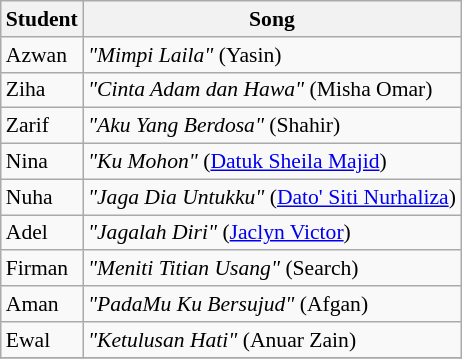<table class="wikitable" style="font-size:90%;">
<tr>
<th>Student</th>
<th>Song</th>
</tr>
<tr>
<td>Azwan</td>
<td><em>"Mimpi Laila"</em> (Yasin)</td>
</tr>
<tr>
<td>Ziha</td>
<td><em>"Cinta Adam dan Hawa"</em> (Misha Omar)</td>
</tr>
<tr>
<td>Zarif</td>
<td><em>"Aku Yang Berdosa"</em> (Shahir)</td>
</tr>
<tr>
<td>Nina</td>
<td><em>"Ku Mohon"</em> (<a href='#'>Datuk Sheila Majid</a>)</td>
</tr>
<tr>
<td>Nuha</td>
<td><em>"Jaga Dia Untukku"</em> (<a href='#'>Dato' Siti Nurhaliza</a>)</td>
</tr>
<tr>
<td>Adel</td>
<td><em>"Jagalah Diri"</em> (<a href='#'>Jaclyn Victor</a>)</td>
</tr>
<tr>
<td>Firman</td>
<td><em>"Meniti Titian Usang"</em> (Search)</td>
</tr>
<tr>
<td>Aman</td>
<td><em>"PadaMu Ku Bersujud"</em> (Afgan)</td>
</tr>
<tr>
<td>Ewal</td>
<td><em>"Ketulusan Hati"</em> (Anuar Zain)</td>
</tr>
<tr>
</tr>
</table>
